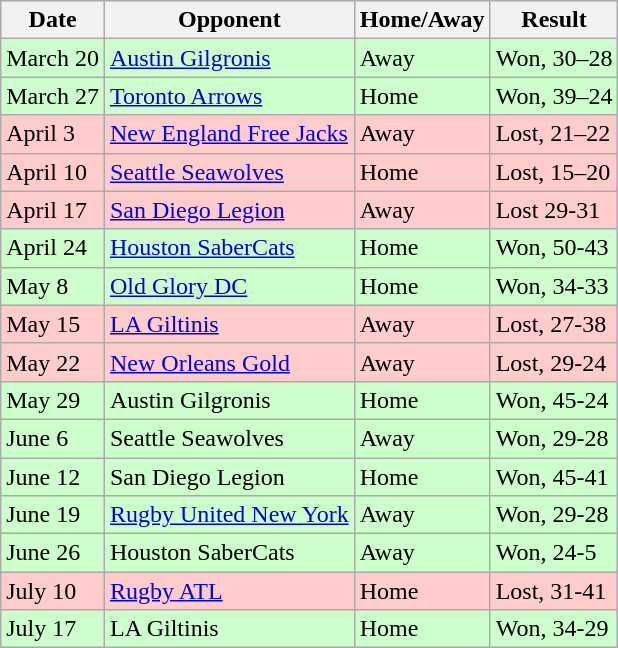<table class="wikitable">
<tr>
<th>Date</th>
<th>Opponent</th>
<th>Home/Away</th>
<th>Result</th>
</tr>
<tr bgcolor="#CCFFCC">
<td>March 20</td>
<td><a href='#'>Austin Gilgronis</a></td>
<td>Away</td>
<td>Won, 30–28</td>
</tr>
<tr bgcolor="#CCFFCC">
<td>March 27</td>
<td><a href='#'>Toronto Arrows</a></td>
<td>Home</td>
<td>Won, 39–24</td>
</tr>
<tr bgcolor="#FFCCCC">
<td>April 3</td>
<td><a href='#'>New England Free Jacks</a></td>
<td>Away</td>
<td>Lost, 21–22</td>
</tr>
<tr bgcolor="#FFCCCC">
<td>April 10</td>
<td><a href='#'>Seattle Seawolves</a></td>
<td>Home</td>
<td>Lost, 15–20</td>
</tr>
<tr bgcolor="#FFCCCC">
<td>April 17</td>
<td><a href='#'>San Diego Legion</a></td>
<td>Away</td>
<td>Lost 29-31</td>
</tr>
<tr bgcolor="CCFFCC">
<td>April 24</td>
<td><a href='#'>Houston SaberCats</a></td>
<td>Home</td>
<td>Won, 50-43</td>
</tr>
<tr bgcolor="CCFFCC">
<td>May 8</td>
<td><a href='#'>Old Glory DC</a></td>
<td>Home</td>
<td>Won, 34-33</td>
</tr>
<tr bgcolor="#FFCCCC">
<td>May 15</td>
<td><a href='#'>LA Giltinis</a></td>
<td>Away</td>
<td>Lost, 27-38</td>
</tr>
<tr bgcolor="#FFCCCC">
<td>May 22</td>
<td><a href='#'>New Orleans Gold</a></td>
<td>Away</td>
<td>Lost, 29-24</td>
</tr>
<tr bgcolor="#CCFFCC">
<td>May 29</td>
<td>Austin Gilgronis</td>
<td>Home</td>
<td>Won, 45-24</td>
</tr>
<tr bgcolor="#CCFFCC">
<td>June 6</td>
<td>Seattle Seawolves</td>
<td>Away</td>
<td>Won, 29-28</td>
</tr>
<tr bgcolor="#CCFFCC">
<td>June 12</td>
<td>San Diego Legion</td>
<td>Home</td>
<td>Won, 45-41</td>
</tr>
<tr bgcolor="#CCFFCC">
<td>June 19</td>
<td><a href='#'>Rugby United New York</a></td>
<td>Away</td>
<td>Won, 29-28</td>
</tr>
<tr bgcolor="#CCFFCC">
<td>June 26</td>
<td>Houston SaberCats</td>
<td>Away</td>
<td>Won, 24-5</td>
</tr>
<tr bgcolor="#FFCCCC">
<td>July 10</td>
<td><a href='#'>Rugby ATL</a></td>
<td>Home</td>
<td>Lost, 31-41</td>
</tr>
<tr bgcolor="#CCFFCC">
<td>July 17</td>
<td>LA Giltinis</td>
<td>Home</td>
<td>Won, 34-29</td>
</tr>
</table>
